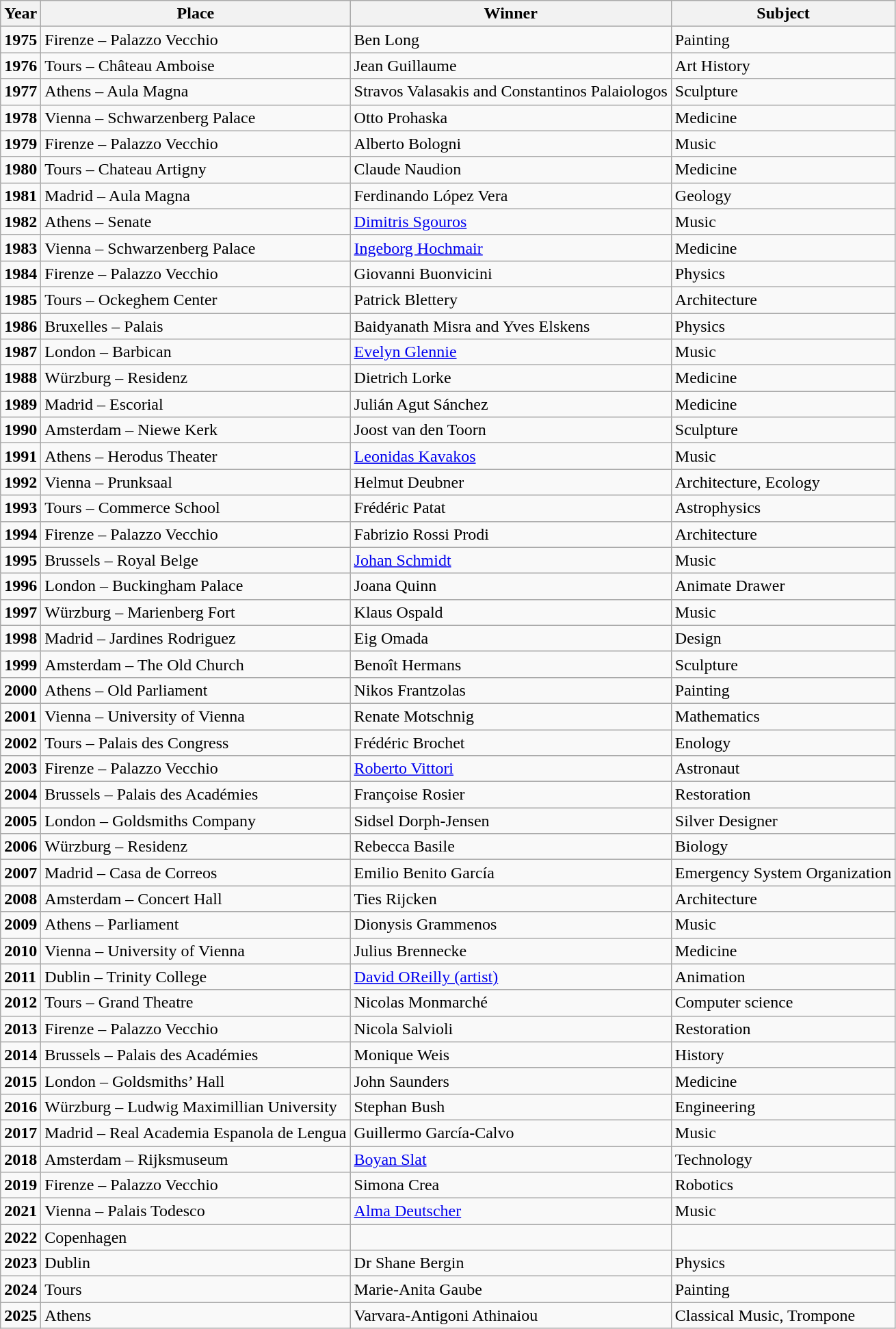<table class="wikitable">
<tr>
<th>Year</th>
<th>Place</th>
<th>Winner</th>
<th>Subject</th>
</tr>
<tr>
<td><strong>1975</strong></td>
<td>Firenze – Palazzo Vecchio</td>
<td>Ben Long</td>
<td>Painting</td>
</tr>
<tr>
<td><strong>1976</strong></td>
<td>Tours – Château Amboise</td>
<td>Jean Guillaume</td>
<td>Art History</td>
</tr>
<tr>
<td><strong>1977</strong></td>
<td>Athens – Aula Magna</td>
<td>Stravos Valasakis and Constantinos Palaiologos</td>
<td>Sculpture</td>
</tr>
<tr>
<td><strong>1978</strong></td>
<td>Vienna – Schwarzenberg Palace</td>
<td>Otto Prohaska</td>
<td>Medicine</td>
</tr>
<tr>
<td><strong>1979</strong></td>
<td>Firenze – Palazzo Vecchio</td>
<td>Alberto Bologni</td>
<td>Music</td>
</tr>
<tr>
<td><strong>1980</strong></td>
<td>Tours – Chateau Artigny</td>
<td>Claude Naudion</td>
<td>Medicine</td>
</tr>
<tr>
<td><strong>1981</strong></td>
<td>Madrid – Aula Magna</td>
<td>Ferdinando López Vera</td>
<td>Geology</td>
</tr>
<tr>
<td><strong>1982</strong></td>
<td>Athens – Senate</td>
<td><a href='#'>Dimitris Sgouros</a></td>
<td>Music</td>
</tr>
<tr>
<td><strong>1983</strong></td>
<td>Vienna – Schwarzenberg Palace</td>
<td><a href='#'>Ingeborg Hochmair</a></td>
<td>Medicine</td>
</tr>
<tr>
<td><strong>1984</strong></td>
<td>Firenze – Palazzo Vecchio</td>
<td>Giovanni Buonvicini</td>
<td>Physics</td>
</tr>
<tr>
<td><strong>1985</strong></td>
<td>Tours – Ockeghem Center</td>
<td>Patrick Blettery</td>
<td>Architecture</td>
</tr>
<tr>
<td><strong>1986</strong></td>
<td>Bruxelles – Palais</td>
<td>Baidyanath Misra and Yves Elskens</td>
<td>Physics</td>
</tr>
<tr>
<td><strong>1987</strong></td>
<td>London – Barbican</td>
<td><a href='#'>Evelyn Glennie</a></td>
<td>Music</td>
</tr>
<tr>
<td><strong>1988</strong></td>
<td>Würzburg – Residenz</td>
<td>Dietrich Lorke</td>
<td>Medicine</td>
</tr>
<tr>
<td><strong>1989</strong></td>
<td>Madrid – Escorial</td>
<td>Julián Agut Sánchez</td>
<td>Medicine</td>
</tr>
<tr>
<td><strong>1990</strong></td>
<td>Amsterdam – Niewe Kerk</td>
<td>Joost van den Toorn</td>
<td>Sculpture</td>
</tr>
<tr>
<td><strong>1991</strong></td>
<td>Athens – Herodus Theater</td>
<td><a href='#'>Leonidas Kavakos</a></td>
<td>Music</td>
</tr>
<tr>
<td><strong>1992</strong></td>
<td>Vienna – Prunksaal</td>
<td>Helmut Deubner</td>
<td>Architecture, Ecology</td>
</tr>
<tr>
<td><strong>1993</strong></td>
<td>Tours – Commerce School</td>
<td>Frédéric Patat</td>
<td>Astrophysics</td>
</tr>
<tr>
<td><strong>1994</strong></td>
<td>Firenze – Palazzo Vecchio</td>
<td>Fabrizio Rossi Prodi</td>
<td>Architecture</td>
</tr>
<tr>
<td><strong>1995</strong></td>
<td>Brussels – Royal Belge</td>
<td><a href='#'>Johan Schmidt</a></td>
<td>Music</td>
</tr>
<tr>
<td><strong>1996</strong></td>
<td>London – Buckingham Palace</td>
<td>Joana Quinn</td>
<td>Animate Drawer</td>
</tr>
<tr>
<td><strong>1997</strong></td>
<td>Würzburg – Marienberg Fort</td>
<td>Klaus Ospald</td>
<td>Music</td>
</tr>
<tr>
<td><strong>1998</strong></td>
<td>Madrid – Jardines Rodriguez</td>
<td>Eig Omada</td>
<td>Design</td>
</tr>
<tr>
<td><strong>1999</strong></td>
<td>Amsterdam – The Old Church</td>
<td>Benoît Hermans</td>
<td>Sculpture</td>
</tr>
<tr>
<td><strong>2000</strong></td>
<td>Athens – Old Parliament</td>
<td>Nikos Frantzolas</td>
<td>Painting</td>
</tr>
<tr>
<td><strong>2001</strong></td>
<td>Vienna – University of Vienna</td>
<td>Renate Motschnig</td>
<td>Mathematics</td>
</tr>
<tr>
<td><strong>2002</strong></td>
<td>Tours – Palais des Congress</td>
<td>Frédéric Brochet</td>
<td>Enology</td>
</tr>
<tr>
<td><strong>2003</strong></td>
<td>Firenze – Palazzo Vecchio</td>
<td><a href='#'>Roberto Vittori</a></td>
<td>Astronaut</td>
</tr>
<tr>
<td><strong>2004</strong></td>
<td>Brussels – Palais des Académies</td>
<td>Françoise Rosier</td>
<td>Restoration</td>
</tr>
<tr>
<td><strong>2005</strong></td>
<td>London – Goldsmiths Company</td>
<td>Sidsel Dorph-Jensen</td>
<td>Silver Designer</td>
</tr>
<tr>
<td><strong>2006</strong></td>
<td>Würzburg – Residenz</td>
<td>Rebecca Basile</td>
<td>Biology</td>
</tr>
<tr>
<td><strong>2007</strong></td>
<td>Madrid – Casa de Correos</td>
<td>Emilio Benito García</td>
<td>Emergency System Organization</td>
</tr>
<tr>
<td><strong>2008</strong></td>
<td>Amsterdam – Concert Hall</td>
<td>Ties Rijcken</td>
<td>Architecture</td>
</tr>
<tr>
<td><strong>2009</strong></td>
<td>Athens – Parliament</td>
<td>Dionysis Grammenos</td>
<td>Music</td>
</tr>
<tr>
<td><strong>2010</strong></td>
<td>Vienna – University of Vienna</td>
<td>Julius Brennecke</td>
<td>Medicine</td>
</tr>
<tr>
<td><strong>2011</strong></td>
<td>Dublin – Trinity College</td>
<td><a href='#'>David OReilly (artist)</a></td>
<td>Animation</td>
</tr>
<tr>
<td><strong>2012</strong></td>
<td>Tours – Grand Theatre</td>
<td>Nicolas Monmarché</td>
<td>Computer science</td>
</tr>
<tr>
<td><strong>2013</strong></td>
<td>Firenze – Palazzo Vecchio</td>
<td>Nicola Salvioli</td>
<td>Restoration</td>
</tr>
<tr>
<td><strong>2014</strong></td>
<td>Brussels – Palais des Académies</td>
<td>Monique Weis</td>
<td>History</td>
</tr>
<tr>
<td><strong>2015</strong></td>
<td>London – Goldsmiths’ Hall</td>
<td>John Saunders</td>
<td>Medicine</td>
</tr>
<tr>
<td><strong>2016</strong></td>
<td>Würzburg – Ludwig Maximillian University</td>
<td>Stephan Bush</td>
<td>Engineering</td>
</tr>
<tr>
<td><strong>2017</strong></td>
<td>Madrid – Real Academia Espanola de Lengua</td>
<td>Guillermo García-Calvo</td>
<td>Music</td>
</tr>
<tr>
<td><strong>2018</strong></td>
<td>Amsterdam – Rijksmuseum</td>
<td><a href='#'>Boyan Slat</a></td>
<td>Technology</td>
</tr>
<tr>
<td><strong>2019</strong></td>
<td>Firenze – Palazzo Vecchio</td>
<td>Simona Crea  </td>
<td>Robotics</td>
</tr>
<tr>
<td><strong>2021</strong></td>
<td>Vienna – Palais Todesco</td>
<td><a href='#'>Alma Deutscher</a> </td>
<td>Music</td>
</tr>
<tr>
<td><strong>2022</strong></td>
<td>Copenhagen</td>
<td></td>
<td></td>
</tr>
<tr>
<td><strong>2023</strong></td>
<td>Dublin</td>
<td>Dr Shane Bergin</td>
<td>Physics</td>
</tr>
<tr>
<td><strong>2024</strong></td>
<td>Tours</td>
<td>Marie-Anita Gaube</td>
<td>Painting</td>
</tr>
<tr>
<td><strong>2025</strong></td>
<td>Athens</td>
<td>Varvara-Antigoni Athinaiou</td>
<td>Classical Music, Trompone</td>
</tr>
</table>
